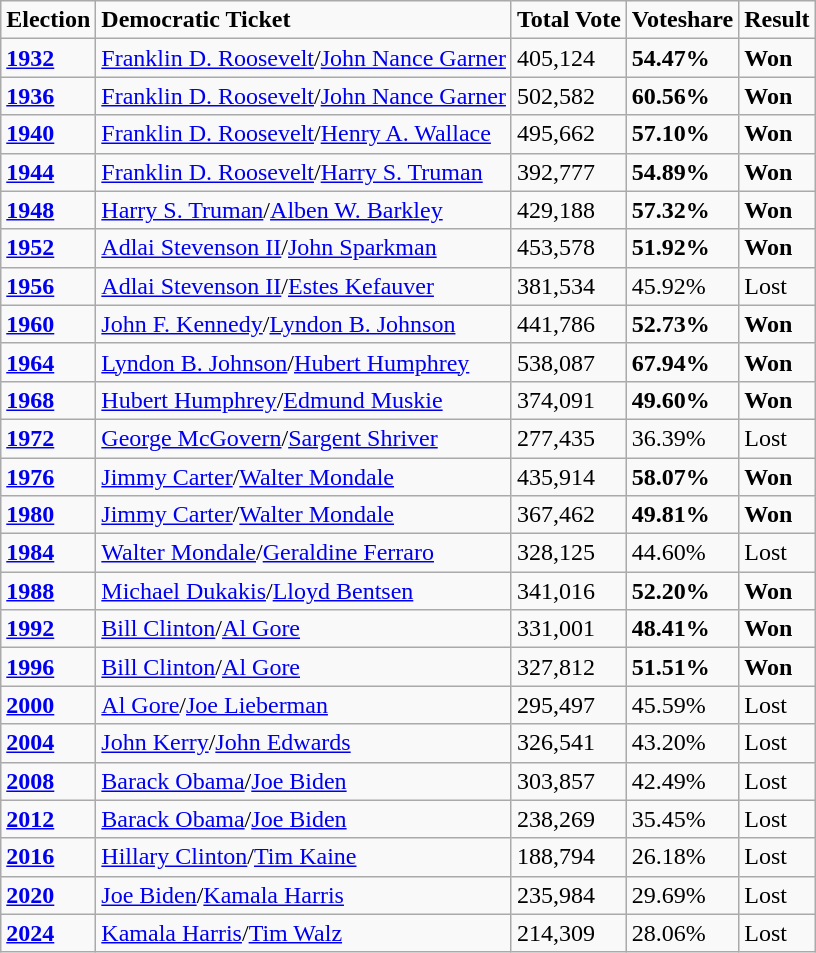<table class="wikitable sortable mw-collapsible">
<tr>
<td><strong>Election</strong></td>
<td><strong>Democratic Ticket</strong></td>
<td><strong>Total Vote</strong></td>
<td><strong>Voteshare</strong></td>
<td><strong>Result</strong></td>
</tr>
<tr>
<td><strong><a href='#'>1932</a></strong></td>
<td><a href='#'>Franklin D. Roosevelt</a>/<a href='#'>John Nance Garner</a></td>
<td>405,124</td>
<td><strong>54.47%</strong></td>
<td><strong>Won</strong></td>
</tr>
<tr>
<td><strong><a href='#'>1936</a></strong></td>
<td><a href='#'>Franklin D. Roosevelt</a>/<a href='#'>John Nance Garner</a></td>
<td>502,582</td>
<td><strong>60.56%</strong></td>
<td><strong>Won</strong></td>
</tr>
<tr>
<td><strong><a href='#'>1940</a></strong></td>
<td><a href='#'>Franklin D. Roosevelt</a>/<a href='#'>Henry A. Wallace</a></td>
<td>495,662</td>
<td><strong>57.10%</strong></td>
<td><strong>Won</strong></td>
</tr>
<tr>
<td><strong><a href='#'>1944</a></strong></td>
<td><a href='#'>Franklin D. Roosevelt</a>/<a href='#'>Harry S. Truman</a></td>
<td>392,777</td>
<td><strong>54.89%</strong></td>
<td><strong>Won</strong></td>
</tr>
<tr>
<td><strong><a href='#'>1948</a></strong></td>
<td><a href='#'>Harry S. Truman</a>/<a href='#'>Alben W. Barkley</a></td>
<td>429,188</td>
<td><strong>57.32%</strong></td>
<td><strong>Won</strong></td>
</tr>
<tr>
<td><strong><a href='#'>1952</a></strong></td>
<td><a href='#'>Adlai Stevenson II</a>/<a href='#'>John Sparkman</a></td>
<td>453,578</td>
<td><strong>51.92%</strong></td>
<td><strong>Won</strong></td>
</tr>
<tr>
<td><strong><a href='#'>1956</a></strong></td>
<td><a href='#'>Adlai Stevenson II</a>/<a href='#'>Estes Kefauver</a></td>
<td>381,534</td>
<td>45.92%</td>
<td>Lost</td>
</tr>
<tr>
<td><strong><a href='#'>1960</a></strong></td>
<td><a href='#'>John F. Kennedy</a>/<a href='#'>Lyndon B. Johnson</a></td>
<td>441,786</td>
<td><strong>52.73%</strong></td>
<td><strong>Won</strong></td>
</tr>
<tr>
<td><strong><a href='#'>1964</a></strong></td>
<td><a href='#'>Lyndon B. Johnson</a>/<a href='#'>Hubert Humphrey</a></td>
<td>538,087</td>
<td><strong>67.94%</strong></td>
<td><strong>Won</strong></td>
</tr>
<tr>
<td><strong><a href='#'>1968</a></strong></td>
<td><a href='#'>Hubert Humphrey</a>/<a href='#'>Edmund Muskie</a></td>
<td>374,091</td>
<td><strong>49.60%</strong></td>
<td><strong>Won</strong></td>
</tr>
<tr>
<td><strong><a href='#'>1972</a></strong></td>
<td><a href='#'>George McGovern</a>/<a href='#'>Sargent Shriver</a></td>
<td>277,435</td>
<td>36.39%</td>
<td>Lost</td>
</tr>
<tr>
<td><strong><a href='#'>1976</a></strong></td>
<td><a href='#'>Jimmy Carter</a>/<a href='#'>Walter Mondale</a></td>
<td>435,914</td>
<td><strong>58.07%</strong></td>
<td><strong>Won</strong></td>
</tr>
<tr>
<td><strong><a href='#'>1980</a></strong></td>
<td><a href='#'>Jimmy Carter</a>/<a href='#'>Walter Mondale</a></td>
<td>367,462</td>
<td><strong>49.81%</strong></td>
<td><strong>Won</strong></td>
</tr>
<tr>
<td><strong><a href='#'>1984</a></strong></td>
<td><a href='#'>Walter Mondale</a>/<a href='#'>Geraldine Ferraro</a></td>
<td>328,125</td>
<td>44.60%</td>
<td>Lost</td>
</tr>
<tr>
<td><strong><a href='#'>1988</a></strong></td>
<td><a href='#'>Michael Dukakis</a>/<a href='#'>Lloyd Bentsen</a></td>
<td>341,016</td>
<td><strong>52.20%</strong></td>
<td><strong>Won</strong></td>
</tr>
<tr>
<td><strong><a href='#'>1992</a></strong></td>
<td><a href='#'>Bill Clinton</a>/<a href='#'>Al Gore</a></td>
<td>331,001</td>
<td><strong>48.41%</strong></td>
<td><strong>Won</strong></td>
</tr>
<tr>
<td><strong><a href='#'>1996</a></strong></td>
<td><a href='#'>Bill Clinton</a>/<a href='#'>Al Gore</a></td>
<td>327,812</td>
<td><strong>51.51%</strong></td>
<td><strong>Won</strong></td>
</tr>
<tr>
<td><strong><a href='#'>2000</a></strong></td>
<td><a href='#'>Al Gore</a>/<a href='#'>Joe Lieberman</a></td>
<td>295,497</td>
<td>45.59%</td>
<td>Lost</td>
</tr>
<tr>
<td><strong><a href='#'>2004</a></strong></td>
<td><a href='#'>John Kerry</a>/<a href='#'>John Edwards</a></td>
<td>326,541</td>
<td>43.20%</td>
<td>Lost</td>
</tr>
<tr>
<td><strong><a href='#'>2008</a></strong></td>
<td><a href='#'>Barack Obama</a>/<a href='#'>Joe Biden</a></td>
<td>303,857</td>
<td>42.49%</td>
<td>Lost</td>
</tr>
<tr>
<td><strong><a href='#'>2012</a></strong></td>
<td><a href='#'>Barack Obama</a>/<a href='#'>Joe Biden</a></td>
<td>238,269</td>
<td>35.45%</td>
<td>Lost</td>
</tr>
<tr>
<td><strong><a href='#'>2016</a></strong></td>
<td><a href='#'>Hillary Clinton</a>/<a href='#'>Tim Kaine</a></td>
<td>188,794</td>
<td>26.18%</td>
<td>Lost</td>
</tr>
<tr>
<td><strong><a href='#'>2020</a></strong></td>
<td><a href='#'>Joe Biden</a>/<a href='#'>Kamala Harris</a></td>
<td>235,984</td>
<td>29.69%</td>
<td>Lost</td>
</tr>
<tr>
<td><strong><a href='#'>2024</a></strong></td>
<td><a href='#'>Kamala Harris</a>/<a href='#'>Tim Walz</a></td>
<td>214,309</td>
<td>28.06%</td>
<td>Lost</td>
</tr>
</table>
